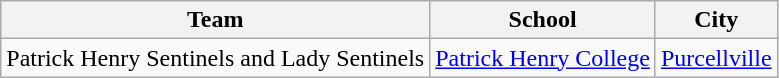<table class="sortable wikitable">
<tr>
<th>Team</th>
<th>School</th>
<th>City</th>
</tr>
<tr>
<td>Patrick Henry Sentinels and Lady Sentinels</td>
<td><a href='#'>Patrick Henry College</a></td>
<td><a href='#'>Purcellville</a></td>
</tr>
</table>
